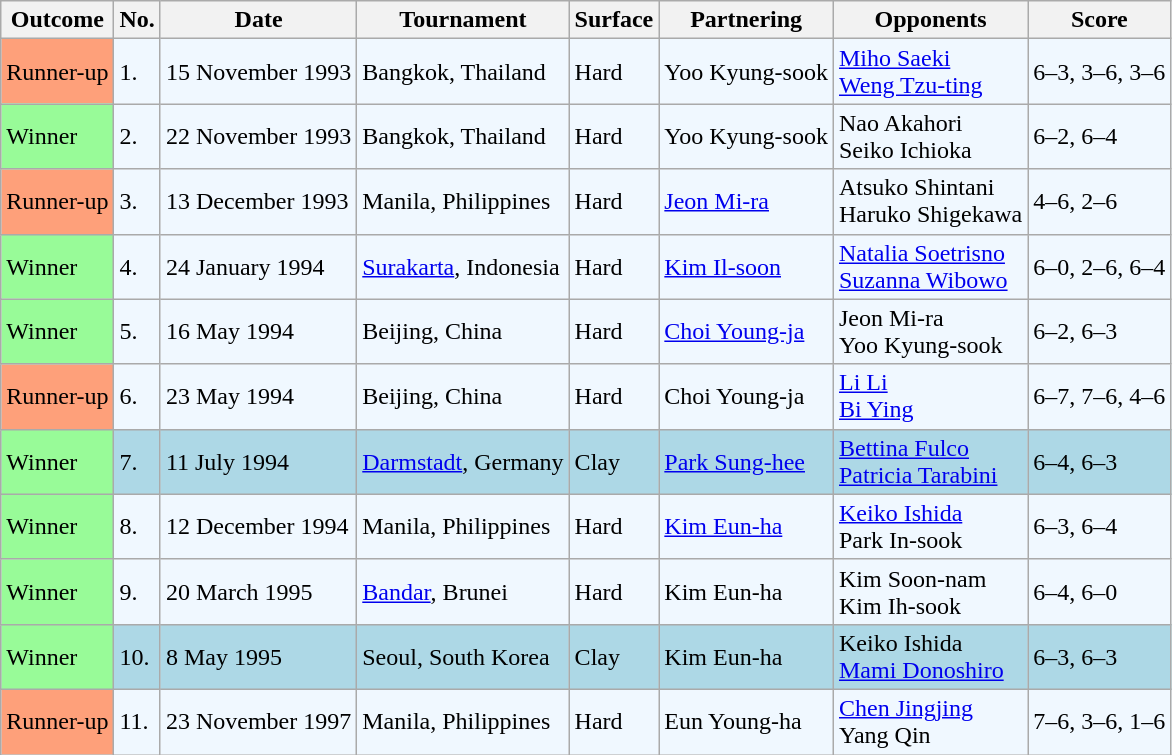<table class="wikitable">
<tr>
<th>Outcome</th>
<th>No.</th>
<th>Date</th>
<th>Tournament</th>
<th>Surface</th>
<th>Partnering</th>
<th>Opponents</th>
<th>Score</th>
</tr>
<tr style="background:#f0f8ff;">
<td bgcolor=FEA07A>Runner-up</td>
<td>1.</td>
<td>15 November 1993</td>
<td>Bangkok, Thailand</td>
<td>Hard</td>
<td> Yoo Kyung-sook</td>
<td> <a href='#'>Miho Saeki</a> <br>  <a href='#'>Weng Tzu-ting</a></td>
<td>6–3, 3–6, 3–6</td>
</tr>
<tr style="background:#f0f8ff;">
<td bgcolor=#98fb98>Winner</td>
<td>2.</td>
<td>22 November 1993</td>
<td>Bangkok, Thailand</td>
<td>Hard</td>
<td> Yoo Kyung-sook</td>
<td> Nao Akahori <br>  Seiko Ichioka</td>
<td>6–2, 6–4</td>
</tr>
<tr style="background:#f0f8ff;">
<td bgcolor=FEA07A>Runner-up</td>
<td>3.</td>
<td>13 December 1993</td>
<td>Manila, Philippines</td>
<td>Hard</td>
<td> <a href='#'>Jeon Mi-ra</a></td>
<td> Atsuko Shintani <br>  Haruko Shigekawa</td>
<td>4–6, 2–6</td>
</tr>
<tr style="background:#f0f8ff;">
<td bgcolor=#98fb98>Winner</td>
<td>4.</td>
<td>24 January 1994</td>
<td><a href='#'>Surakarta</a>, Indonesia</td>
<td>Hard</td>
<td> <a href='#'>Kim Il-soon</a></td>
<td> <a href='#'>Natalia Soetrisno</a> <br>  <a href='#'>Suzanna Wibowo</a></td>
<td>6–0, 2–6, 6–4</td>
</tr>
<tr style="background:#f0f8ff;">
<td bgcolor=#98fb98>Winner</td>
<td>5.</td>
<td>16 May 1994</td>
<td>Beijing, China</td>
<td>Hard</td>
<td> <a href='#'>Choi Young-ja</a></td>
<td> Jeon Mi-ra <br>  Yoo Kyung-sook</td>
<td>6–2, 6–3</td>
</tr>
<tr style="background:#f0f8ff;">
<td bgcolor=FEA07A>Runner-up</td>
<td>6.</td>
<td>23 May 1994</td>
<td>Beijing, China</td>
<td>Hard</td>
<td> Choi Young-ja</td>
<td> <a href='#'>Li Li</a> <br>  <a href='#'>Bi Ying</a></td>
<td>6–7, 7–6, 4–6</td>
</tr>
<tr bgcolor="lightblue">
<td bgcolor=#98fb98>Winner</td>
<td>7.</td>
<td>11 July 1994</td>
<td><a href='#'>Darmstadt</a>, Germany</td>
<td>Clay</td>
<td> <a href='#'>Park Sung-hee</a></td>
<td> <a href='#'>Bettina Fulco</a> <br>  <a href='#'>Patricia Tarabini</a></td>
<td>6–4, 6–3</td>
</tr>
<tr style="background:#f0f8ff;">
<td bgcolor=#98fb98>Winner</td>
<td>8.</td>
<td>12 December 1994</td>
<td>Manila, Philippines</td>
<td>Hard</td>
<td> <a href='#'>Kim Eun-ha</a></td>
<td> <a href='#'>Keiko Ishida</a> <br>  Park In-sook</td>
<td>6–3, 6–4</td>
</tr>
<tr style="background:#f0f8ff;">
<td bgcolor=#98fb98>Winner</td>
<td>9.</td>
<td>20 March 1995</td>
<td><a href='#'>Bandar</a>, Brunei</td>
<td>Hard</td>
<td> Kim Eun-ha</td>
<td> Kim Soon-nam <br>  Kim Ih-sook</td>
<td>6–4, 6–0</td>
</tr>
<tr bgcolor="lightblue">
<td bgcolor=#98fb98>Winner</td>
<td>10.</td>
<td>8 May 1995</td>
<td>Seoul, South Korea</td>
<td>Clay</td>
<td> Kim Eun-ha</td>
<td> Keiko Ishida <br>  <a href='#'>Mami Donoshiro</a></td>
<td>6–3, 6–3</td>
</tr>
<tr style="background:#f0f8ff;">
<td bgcolor=FEA07A>Runner-up</td>
<td>11.</td>
<td>23 November 1997</td>
<td>Manila, Philippines</td>
<td>Hard</td>
<td> Eun Young-ha</td>
<td> <a href='#'>Chen Jingjing</a> <br>  Yang Qin</td>
<td>7–6, 3–6, 1–6</td>
</tr>
</table>
